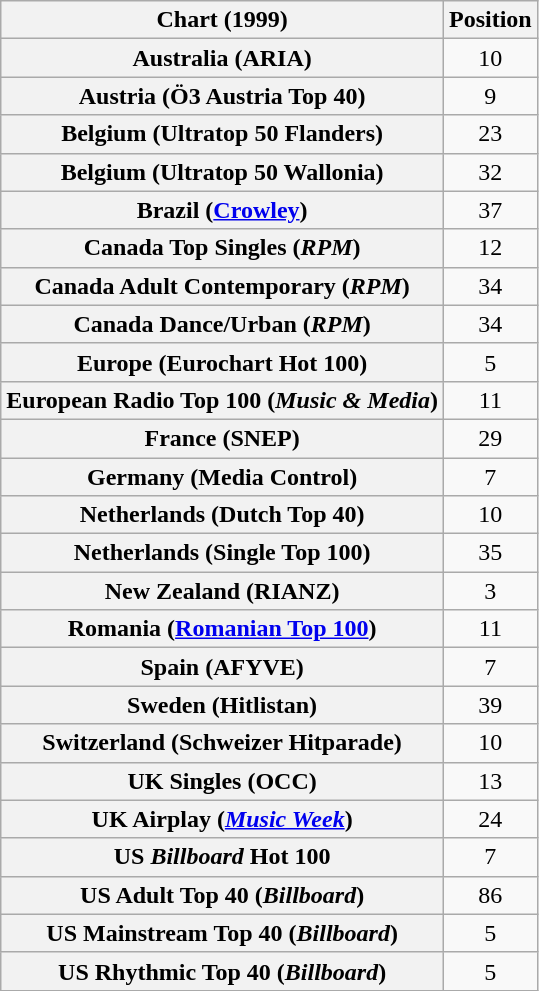<table class="wikitable sortable plainrowheaders" style="text-align:center">
<tr>
<th>Chart (1999)</th>
<th>Position</th>
</tr>
<tr>
<th scope="row">Australia (ARIA)</th>
<td>10</td>
</tr>
<tr>
<th scope="row">Austria (Ö3 Austria Top 40)</th>
<td>9</td>
</tr>
<tr>
<th scope="row">Belgium (Ultratop 50 Flanders)</th>
<td>23</td>
</tr>
<tr>
<th scope="row">Belgium (Ultratop 50 Wallonia)</th>
<td>32</td>
</tr>
<tr>
<th scope="row">Brazil (<a href='#'>Crowley</a>)</th>
<td>37</td>
</tr>
<tr>
<th scope="row">Canada Top Singles (<em>RPM</em>)</th>
<td>12</td>
</tr>
<tr>
<th scope="row">Canada Adult Contemporary (<em>RPM</em>)</th>
<td>34</td>
</tr>
<tr>
<th scope="row">Canada Dance/Urban (<em>RPM</em>)</th>
<td>34</td>
</tr>
<tr>
<th scope="row">Europe (Eurochart Hot 100)</th>
<td>5</td>
</tr>
<tr>
<th scope="row">European Radio Top 100 (<em>Music & Media</em>)</th>
<td>11</td>
</tr>
<tr>
<th scope="row">France (SNEP)</th>
<td>29</td>
</tr>
<tr>
<th scope="row">Germany (Media Control)</th>
<td>7</td>
</tr>
<tr>
<th scope="row">Netherlands (Dutch Top 40)</th>
<td>10</td>
</tr>
<tr>
<th scope="row">Netherlands (Single Top 100)</th>
<td>35</td>
</tr>
<tr>
<th scope="row">New Zealand (RIANZ)</th>
<td>3</td>
</tr>
<tr>
<th scope="row">Romania (<a href='#'>Romanian Top 100</a>)</th>
<td>11</td>
</tr>
<tr>
<th scope="row">Spain (AFYVE)</th>
<td>7</td>
</tr>
<tr>
<th scope="row">Sweden (Hitlistan)</th>
<td>39</td>
</tr>
<tr>
<th scope="row">Switzerland (Schweizer Hitparade)</th>
<td>10</td>
</tr>
<tr>
<th scope="row">UK Singles (OCC)</th>
<td>13</td>
</tr>
<tr>
<th scope="row">UK Airplay (<em><a href='#'>Music Week</a></em>)</th>
<td>24</td>
</tr>
<tr>
<th scope="row">US <em>Billboard</em> Hot 100</th>
<td>7</td>
</tr>
<tr>
<th scope="row">US Adult Top 40 (<em>Billboard</em>)</th>
<td>86</td>
</tr>
<tr>
<th scope="row">US Mainstream Top 40 (<em>Billboard</em>)</th>
<td>5</td>
</tr>
<tr>
<th scope="row">US Rhythmic Top 40 (<em>Billboard</em>)</th>
<td>5</td>
</tr>
</table>
